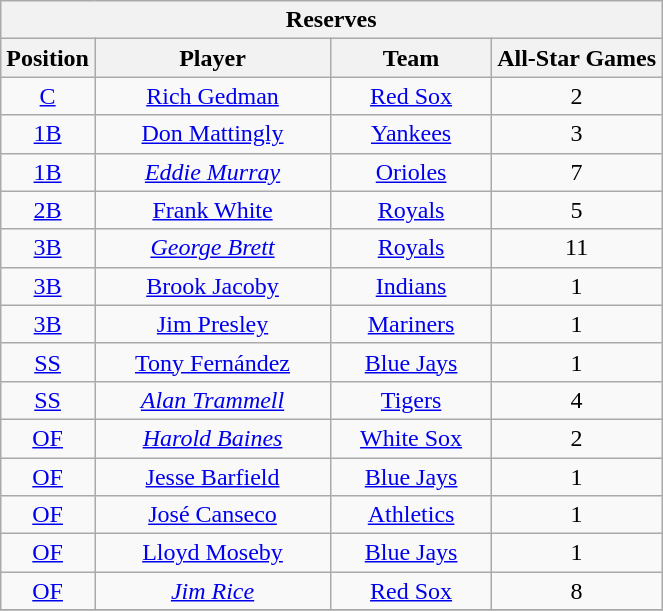<table class="wikitable" style="font-size: 100%; text-align:center;">
<tr>
<th colspan="4">Reserves</th>
</tr>
<tr>
<th>Position</th>
<th width="150">Player</th>
<th width="100">Team</th>
<th>All-Star Games</th>
</tr>
<tr>
<td><a href='#'>C</a></td>
<td><a href='#'>Rich Gedman</a></td>
<td><a href='#'>Red Sox</a></td>
<td>2</td>
</tr>
<tr>
<td><a href='#'>1B</a></td>
<td><a href='#'>Don Mattingly</a></td>
<td><a href='#'>Yankees</a></td>
<td>3</td>
</tr>
<tr>
<td><a href='#'>1B</a></td>
<td><em><a href='#'>Eddie Murray</a></em></td>
<td><a href='#'>Orioles</a></td>
<td>7</td>
</tr>
<tr>
<td><a href='#'>2B</a></td>
<td><a href='#'>Frank White</a></td>
<td><a href='#'>Royals</a></td>
<td>5</td>
</tr>
<tr>
<td><a href='#'>3B</a></td>
<td><em><a href='#'>George Brett</a></em></td>
<td><a href='#'>Royals</a></td>
<td>11</td>
</tr>
<tr>
<td><a href='#'>3B</a></td>
<td><a href='#'>Brook Jacoby</a></td>
<td><a href='#'>Indians</a></td>
<td>1</td>
</tr>
<tr>
<td><a href='#'>3B</a></td>
<td><a href='#'>Jim Presley</a></td>
<td><a href='#'>Mariners</a></td>
<td>1</td>
</tr>
<tr>
<td><a href='#'>SS</a></td>
<td><a href='#'>Tony Fernández</a></td>
<td><a href='#'>Blue Jays</a></td>
<td>1</td>
</tr>
<tr>
<td><a href='#'>SS</a></td>
<td><em><a href='#'>Alan Trammell</a></em></td>
<td><a href='#'>Tigers</a></td>
<td>4</td>
</tr>
<tr>
<td><a href='#'>OF</a></td>
<td><em><a href='#'>Harold Baines</a></em></td>
<td><a href='#'>White Sox</a></td>
<td>2</td>
</tr>
<tr>
<td><a href='#'>OF</a></td>
<td><a href='#'>Jesse Barfield</a></td>
<td><a href='#'>Blue Jays</a></td>
<td>1</td>
</tr>
<tr>
<td><a href='#'>OF</a></td>
<td><a href='#'>José Canseco</a></td>
<td><a href='#'>Athletics</a></td>
<td>1</td>
</tr>
<tr>
<td><a href='#'>OF</a></td>
<td><a href='#'>Lloyd Moseby</a></td>
<td><a href='#'>Blue Jays</a></td>
<td>1</td>
</tr>
<tr>
<td><a href='#'>OF</a></td>
<td><em><a href='#'>Jim Rice</a></em></td>
<td><a href='#'>Red Sox</a></td>
<td>8</td>
</tr>
<tr>
</tr>
</table>
